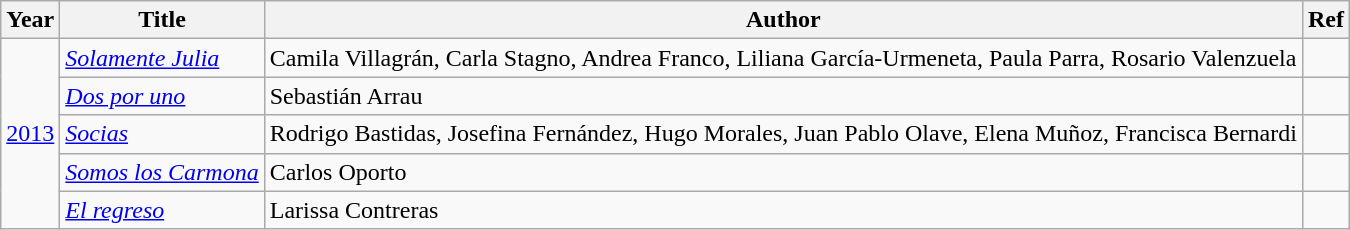<table class="wikitable sortable">
<tr>
<th>Year</th>
<th>Title</th>
<th>Author</th>
<th>Ref</th>
</tr>
<tr>
<td rowspan="5"><a href='#'>2013</a></td>
<td><em><a href='#'>Solamente Julia</a></em></td>
<td>Camila Villagrán, Carla Stagno, Andrea Franco, Liliana García-Urmeneta, Paula Parra, Rosario Valenzuela</td>
<td></td>
</tr>
<tr>
<td><em><a href='#'>Dos por uno</a></em></td>
<td>Sebastián Arrau</td>
<td></td>
</tr>
<tr>
<td><em><a href='#'>Socias</a></em></td>
<td>Rodrigo Bastidas, Josefina Fernández, Hugo Morales, Juan Pablo Olave, Elena Muñoz, Francisca Bernardi</td>
<td></td>
</tr>
<tr>
<td><em><a href='#'>Somos los Carmona</a></em></td>
<td>Carlos Oporto</td>
<td></td>
</tr>
<tr>
<td><em><a href='#'>El regreso</a></em></td>
<td>Larissa Contreras</td>
<td></td>
</tr>
</table>
